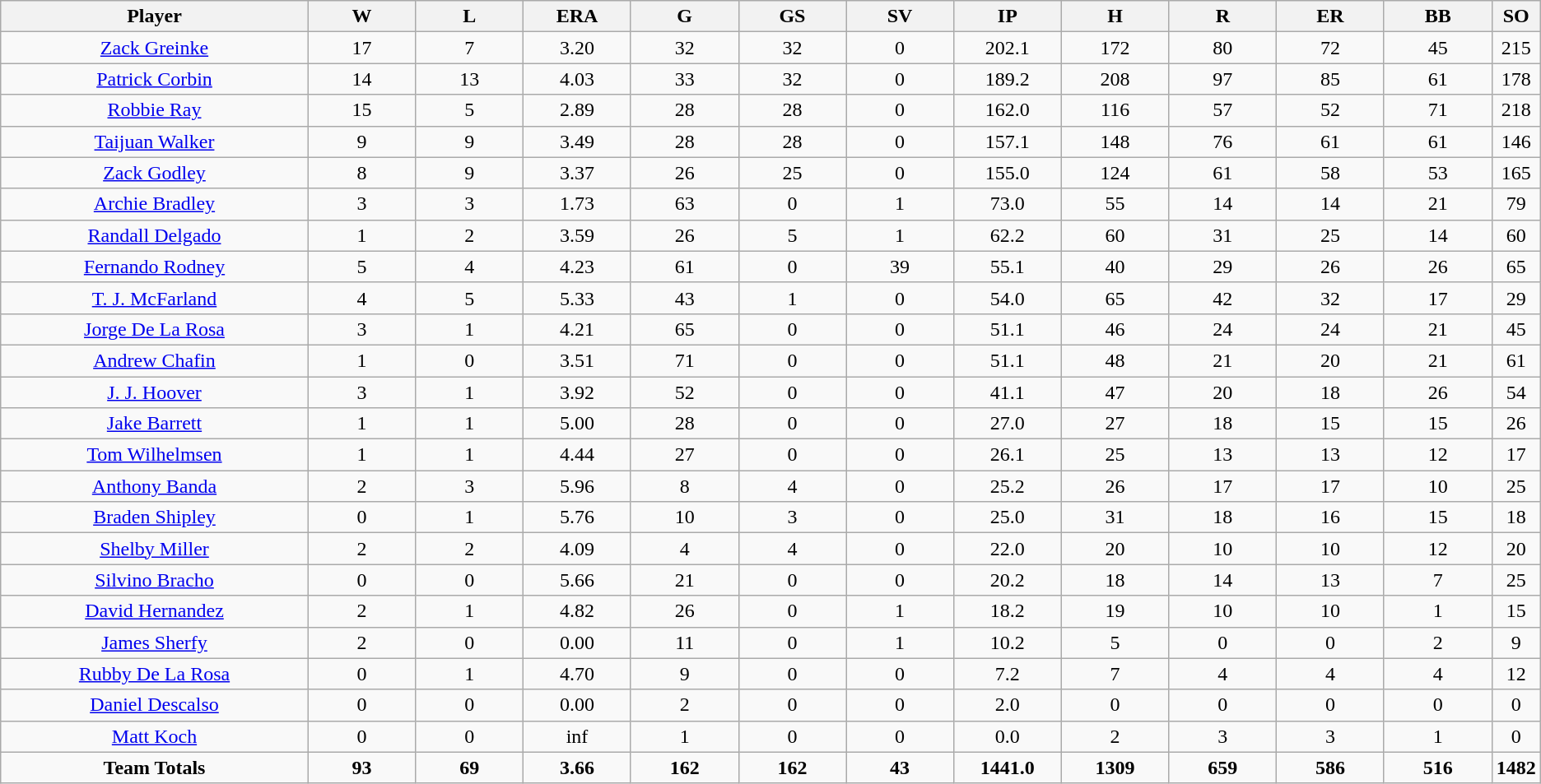<table class=wikitable style="text-align:center">
<tr>
<th bgcolor=#DDDDFF; width="20%">Player</th>
<th bgcolor=#DDDDFF; width="7%">W</th>
<th bgcolor=#DDDDFF; width="7%">L</th>
<th bgcolor=#DDDDFF; width="7%">ERA</th>
<th bgcolor=#DDDDFF; width="7%">G</th>
<th bgcolor=#DDDDFF; width="7%">GS</th>
<th bgcolor=#DDDDFF; width="7%">SV</th>
<th bgcolor=#DDDDFF; width="7%">IP</th>
<th bgcolor=#DDDDFF; width="7%">H</th>
<th bgcolor=#DDDDFF; width="7%">R</th>
<th bgcolor=#DDDDFF; width="7%">ER</th>
<th bgcolor=#DDDDFF; width="7%">BB</th>
<th bgcolor=#DDDDFF; width="7%">SO</th>
</tr>
<tr>
<td><a href='#'>Zack Greinke</a></td>
<td>17</td>
<td>7</td>
<td>3.20</td>
<td>32</td>
<td>32</td>
<td>0</td>
<td>202.1</td>
<td>172</td>
<td>80</td>
<td>72</td>
<td>45</td>
<td>215</td>
</tr>
<tr>
<td><a href='#'>Patrick Corbin</a></td>
<td>14</td>
<td>13</td>
<td>4.03</td>
<td>33</td>
<td>32</td>
<td>0</td>
<td>189.2</td>
<td>208</td>
<td>97</td>
<td>85</td>
<td>61</td>
<td>178</td>
</tr>
<tr>
<td><a href='#'>Robbie Ray</a></td>
<td>15</td>
<td>5</td>
<td>2.89</td>
<td>28</td>
<td>28</td>
<td>0</td>
<td>162.0</td>
<td>116</td>
<td>57</td>
<td>52</td>
<td>71</td>
<td>218</td>
</tr>
<tr>
<td><a href='#'>Taijuan Walker</a></td>
<td>9</td>
<td>9</td>
<td>3.49</td>
<td>28</td>
<td>28</td>
<td>0</td>
<td>157.1</td>
<td>148</td>
<td>76</td>
<td>61</td>
<td>61</td>
<td>146</td>
</tr>
<tr>
<td><a href='#'>Zack Godley</a></td>
<td>8</td>
<td>9</td>
<td>3.37</td>
<td>26</td>
<td>25</td>
<td>0</td>
<td>155.0</td>
<td>124</td>
<td>61</td>
<td>58</td>
<td>53</td>
<td>165</td>
</tr>
<tr>
<td><a href='#'>Archie Bradley</a></td>
<td>3</td>
<td>3</td>
<td>1.73</td>
<td>63</td>
<td>0</td>
<td>1</td>
<td>73.0</td>
<td>55</td>
<td>14</td>
<td>14</td>
<td>21</td>
<td>79</td>
</tr>
<tr>
<td><a href='#'>Randall Delgado</a></td>
<td>1</td>
<td>2</td>
<td>3.59</td>
<td>26</td>
<td>5</td>
<td>1</td>
<td>62.2</td>
<td>60</td>
<td>31</td>
<td>25</td>
<td>14</td>
<td>60</td>
</tr>
<tr>
<td><a href='#'>Fernando Rodney</a></td>
<td>5</td>
<td>4</td>
<td>4.23</td>
<td>61</td>
<td>0</td>
<td>39</td>
<td>55.1</td>
<td>40</td>
<td>29</td>
<td>26</td>
<td>26</td>
<td>65</td>
</tr>
<tr>
<td><a href='#'>T. J. McFarland</a></td>
<td>4</td>
<td>5</td>
<td>5.33</td>
<td>43</td>
<td>1</td>
<td>0</td>
<td>54.0</td>
<td>65</td>
<td>42</td>
<td>32</td>
<td>17</td>
<td>29</td>
</tr>
<tr>
<td><a href='#'>Jorge De La Rosa</a></td>
<td>3</td>
<td>1</td>
<td>4.21</td>
<td>65</td>
<td>0</td>
<td>0</td>
<td>51.1</td>
<td>46</td>
<td>24</td>
<td>24</td>
<td>21</td>
<td>45</td>
</tr>
<tr>
<td><a href='#'>Andrew Chafin</a></td>
<td>1</td>
<td>0</td>
<td>3.51</td>
<td>71</td>
<td>0</td>
<td>0</td>
<td>51.1</td>
<td>48</td>
<td>21</td>
<td>20</td>
<td>21</td>
<td>61</td>
</tr>
<tr>
<td><a href='#'>J. J. Hoover</a></td>
<td>3</td>
<td>1</td>
<td>3.92</td>
<td>52</td>
<td>0</td>
<td>0</td>
<td>41.1</td>
<td>47</td>
<td>20</td>
<td>18</td>
<td>26</td>
<td>54</td>
</tr>
<tr>
<td><a href='#'>Jake Barrett</a></td>
<td>1</td>
<td>1</td>
<td>5.00</td>
<td>28</td>
<td>0</td>
<td>0</td>
<td>27.0</td>
<td>27</td>
<td>18</td>
<td>15</td>
<td>15</td>
<td>26</td>
</tr>
<tr>
<td><a href='#'>Tom Wilhelmsen</a></td>
<td>1</td>
<td>1</td>
<td>4.44</td>
<td>27</td>
<td>0</td>
<td>0</td>
<td>26.1</td>
<td>25</td>
<td>13</td>
<td>13</td>
<td>12</td>
<td>17</td>
</tr>
<tr>
<td><a href='#'>Anthony Banda</a></td>
<td>2</td>
<td>3</td>
<td>5.96</td>
<td>8</td>
<td>4</td>
<td>0</td>
<td>25.2</td>
<td>26</td>
<td>17</td>
<td>17</td>
<td>10</td>
<td>25</td>
</tr>
<tr>
<td><a href='#'>Braden Shipley</a></td>
<td>0</td>
<td>1</td>
<td>5.76</td>
<td>10</td>
<td>3</td>
<td>0</td>
<td>25.0</td>
<td>31</td>
<td>18</td>
<td>16</td>
<td>15</td>
<td>18</td>
</tr>
<tr>
<td><a href='#'>Shelby Miller</a></td>
<td>2</td>
<td>2</td>
<td>4.09</td>
<td>4</td>
<td>4</td>
<td>0</td>
<td>22.0</td>
<td>20</td>
<td>10</td>
<td>10</td>
<td>12</td>
<td>20</td>
</tr>
<tr>
<td><a href='#'>Silvino Bracho</a></td>
<td>0</td>
<td>0</td>
<td>5.66</td>
<td>21</td>
<td>0</td>
<td>0</td>
<td>20.2</td>
<td>18</td>
<td>14</td>
<td>13</td>
<td>7</td>
<td>25</td>
</tr>
<tr>
<td><a href='#'>David Hernandez</a></td>
<td>2</td>
<td>1</td>
<td>4.82</td>
<td>26</td>
<td>0</td>
<td>1</td>
<td>18.2</td>
<td>19</td>
<td>10</td>
<td>10</td>
<td>1</td>
<td>15</td>
</tr>
<tr>
<td><a href='#'>James Sherfy</a></td>
<td>2</td>
<td>0</td>
<td>0.00</td>
<td>11</td>
<td>0</td>
<td>1</td>
<td>10.2</td>
<td>5</td>
<td>0</td>
<td>0</td>
<td>2</td>
<td>9</td>
</tr>
<tr>
<td><a href='#'>Rubby De La Rosa</a></td>
<td>0</td>
<td>1</td>
<td>4.70</td>
<td>9</td>
<td>0</td>
<td>0</td>
<td>7.2</td>
<td>7</td>
<td>4</td>
<td>4</td>
<td>4</td>
<td>12</td>
</tr>
<tr>
<td><a href='#'>Daniel Descalso</a></td>
<td>0</td>
<td>0</td>
<td>0.00</td>
<td>2</td>
<td>0</td>
<td>0</td>
<td>2.0</td>
<td>0</td>
<td>0</td>
<td>0</td>
<td>0</td>
<td>0</td>
</tr>
<tr>
<td><a href='#'>Matt Koch</a></td>
<td>0</td>
<td>0</td>
<td>inf</td>
<td>1</td>
<td>0</td>
<td>0</td>
<td>0.0</td>
<td>2</td>
<td>3</td>
<td>3</td>
<td>1</td>
<td>0</td>
</tr>
<tr>
<td><strong>Team Totals</strong></td>
<td><strong>93</strong></td>
<td><strong>69</strong></td>
<td><strong>3.66</strong></td>
<td><strong>162</strong></td>
<td><strong>162</strong></td>
<td><strong>43</strong></td>
<td><strong>1441.0</strong></td>
<td><strong>1309</strong></td>
<td><strong>659</strong></td>
<td><strong>586</strong></td>
<td><strong>516</strong></td>
<td><strong>1482</strong></td>
</tr>
</table>
